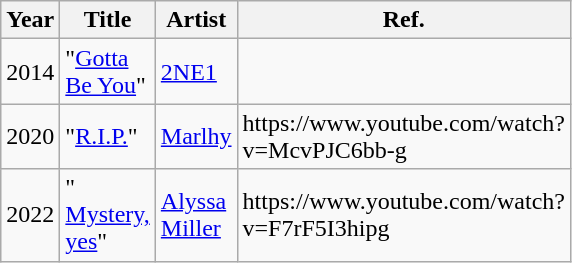<table class="wikitable" style="width:280px">
<tr>
<th>Year</th>
<th>Title</th>
<th>Artist</th>
<th>Ref.</th>
</tr>
<tr>
<td>2014</td>
<td>"<a href='#'>Gotta Be You</a>"</td>
<td><a href='#'>2NE1</a></td>
<td></td>
</tr>
<tr>
<td>2020</td>
<td>"<a href='#'>R.I.P.</a>"</td>
<td><a href='#'>Marlhy</a></td>
<td>https://www.youtube.com/watch?v=McvPJC6bb-g</td>
</tr>
<tr>
<td>2022</td>
<td>"<a href='#'> Mystery, yes</a>"</td>
<td><a href='#'>Alyssa Miller</a></td>
<td>https://www.youtube.com/watch?v=F7rF5I3hipg</td>
</tr>
</table>
